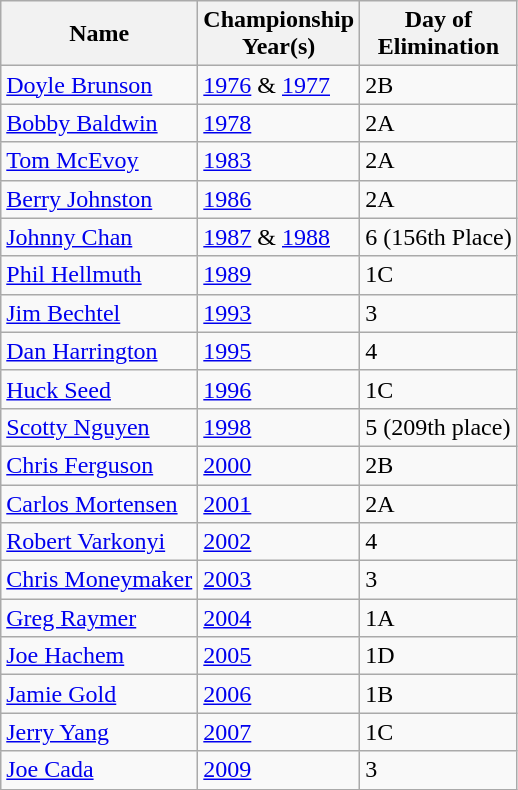<table class="wikitable sortable">
<tr>
<th>Name</th>
<th>Championship<br>Year(s)</th>
<th>Day of<br>Elimination</th>
</tr>
<tr>
<td><a href='#'>Doyle Brunson</a></td>
<td><a href='#'>1976</a> & <a href='#'>1977</a></td>
<td>2B</td>
</tr>
<tr>
<td><a href='#'>Bobby Baldwin</a></td>
<td><a href='#'>1978</a></td>
<td>2A</td>
</tr>
<tr>
<td><a href='#'>Tom McEvoy</a></td>
<td><a href='#'>1983</a></td>
<td>2A</td>
</tr>
<tr>
<td><a href='#'>Berry Johnston</a></td>
<td><a href='#'>1986</a></td>
<td>2A</td>
</tr>
<tr>
<td><a href='#'>Johnny Chan</a></td>
<td><a href='#'>1987</a> & <a href='#'>1988</a></td>
<td>6 (156th Place)</td>
</tr>
<tr>
<td><a href='#'>Phil Hellmuth</a></td>
<td><a href='#'>1989</a></td>
<td>1C</td>
</tr>
<tr>
<td><a href='#'>Jim Bechtel</a></td>
<td><a href='#'>1993</a></td>
<td>3</td>
</tr>
<tr>
<td><a href='#'>Dan Harrington</a></td>
<td><a href='#'>1995</a></td>
<td>4</td>
</tr>
<tr>
<td><a href='#'>Huck Seed</a></td>
<td><a href='#'>1996</a></td>
<td>1C</td>
</tr>
<tr>
<td><a href='#'>Scotty Nguyen</a></td>
<td><a href='#'>1998</a></td>
<td>5 (209th place)</td>
</tr>
<tr>
<td><a href='#'>Chris Ferguson</a></td>
<td><a href='#'>2000</a></td>
<td>2B</td>
</tr>
<tr>
<td><a href='#'>Carlos Mortensen</a></td>
<td><a href='#'>2001</a></td>
<td>2A</td>
</tr>
<tr>
<td><a href='#'>Robert Varkonyi</a></td>
<td><a href='#'>2002</a></td>
<td>4</td>
</tr>
<tr>
<td><a href='#'>Chris Moneymaker</a></td>
<td><a href='#'>2003</a></td>
<td>3</td>
</tr>
<tr>
<td><a href='#'>Greg Raymer</a></td>
<td><a href='#'>2004</a></td>
<td>1A</td>
</tr>
<tr>
<td><a href='#'>Joe Hachem</a></td>
<td><a href='#'>2005</a></td>
<td>1D</td>
</tr>
<tr>
<td><a href='#'>Jamie Gold</a></td>
<td><a href='#'>2006</a></td>
<td>1B</td>
</tr>
<tr>
<td><a href='#'>Jerry Yang</a></td>
<td><a href='#'>2007</a></td>
<td>1C</td>
</tr>
<tr>
<td><a href='#'>Joe Cada</a></td>
<td><a href='#'>2009</a></td>
<td>3</td>
</tr>
</table>
